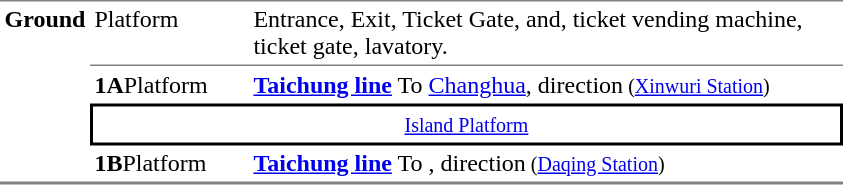<table table border=0 cellspacing=0 cellpadding=3>
<tr>
<td style="border-bottom:solid 2px gray;border-top:solid 1px gray;" width=50 rowspan=5 valign=top><strong>Ground</strong></td>
<td style="border-top:solid 1px gray;border-bottom:solid 1px gray;" width=100 valign=top>Platform</td>
<td style="border-top:solid 1px gray;border-bottom:solid 1px gray;" width=390 valign=top>Entrance, Exit, Ticket Gate, and, ticket vending machine, ticket gate, lavatory.</td>
</tr>
<tr>
<td style="border-top:solid 1px white;" width=100><span><strong>1A</strong></span>Platform</td>
<td style="border-top:solid 1px white;" width=390><strong><a href='#'><span>Taichung line</span></a></strong>  To <a href='#'>Changhua</a>,  direction<small> (<a href='#'>Xinwuri Station</a>)</small></td>
</tr>
<tr>
<td style="border-top:solid 2px black;border-right:solid 2px black;border-left:solid 2px black;border-bottom:solid 2px black;text-align:center;" colspan=2><small><a href='#'>Island Platform</a></small></td>
</tr>
<tr>
<td style="border-bottom:solid 2px gray;"><span><strong>1B</strong></span>Platform</td>
<td style="border-bottom:solid 2px gray;"><strong><a href='#'><span>Taichung line</span></a></strong>  To ,  direction<small> (<a href='#'>Daqing Station</a>)</small></td>
</tr>
</table>
